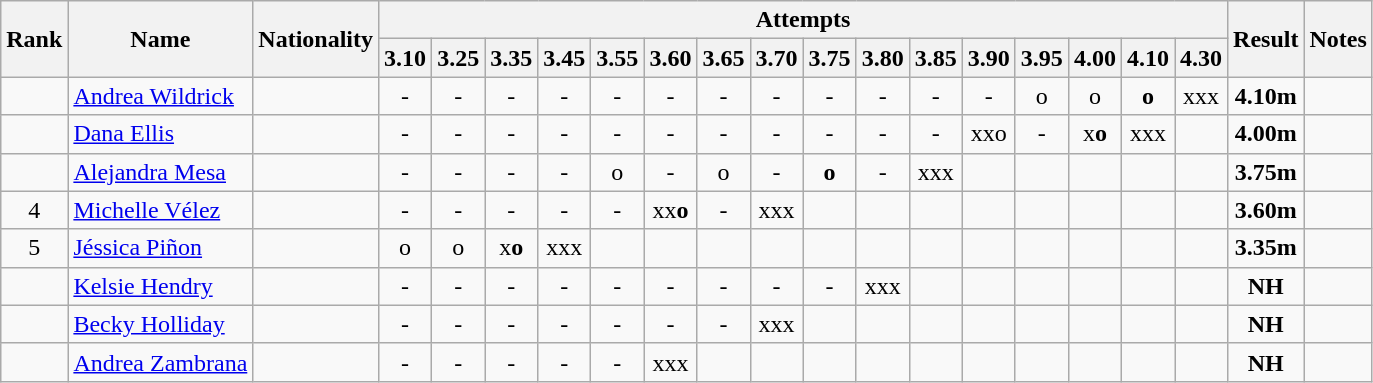<table class="wikitable sortable" style="text-align:center">
<tr>
<th rowspan=2>Rank</th>
<th rowspan=2>Name</th>
<th rowspan=2>Nationality</th>
<th colspan=16>Attempts</th>
<th rowspan=2>Result</th>
<th rowspan=2>Notes</th>
</tr>
<tr>
<th>3.10</th>
<th>3.25</th>
<th>3.35</th>
<th>3.45</th>
<th>3.55</th>
<th>3.60</th>
<th>3.65</th>
<th>3.70</th>
<th>3.75</th>
<th>3.80</th>
<th>3.85</th>
<th>3.90</th>
<th>3.95</th>
<th>4.00</th>
<th>4.10</th>
<th>4.30</th>
</tr>
<tr>
<td align=center></td>
<td align=left><a href='#'>Andrea Wildrick</a></td>
<td align=left></td>
<td>-</td>
<td>-</td>
<td>-</td>
<td>-</td>
<td>-</td>
<td>-</td>
<td>-</td>
<td>-</td>
<td>-</td>
<td>-</td>
<td>-</td>
<td>-</td>
<td>o</td>
<td>o</td>
<td><strong>o</strong></td>
<td>xxx</td>
<td><strong>4.10m</strong></td>
<td></td>
</tr>
<tr>
<td align=center></td>
<td align=left><a href='#'>Dana Ellis</a></td>
<td align=left></td>
<td>-</td>
<td>-</td>
<td>-</td>
<td>-</td>
<td>-</td>
<td>-</td>
<td>-</td>
<td>-</td>
<td>-</td>
<td>-</td>
<td>-</td>
<td>xxo</td>
<td>-</td>
<td>x<strong>o</strong></td>
<td>xxx</td>
<td></td>
<td><strong>4.00m</strong></td>
<td></td>
</tr>
<tr>
<td align=center></td>
<td align=left><a href='#'>Alejandra Mesa</a></td>
<td align=left></td>
<td>-</td>
<td>-</td>
<td>-</td>
<td>-</td>
<td>o</td>
<td>-</td>
<td>o</td>
<td>-</td>
<td><strong>o</strong></td>
<td>-</td>
<td>xxx</td>
<td></td>
<td></td>
<td></td>
<td></td>
<td></td>
<td><strong>3.75m</strong></td>
<td></td>
</tr>
<tr>
<td align=center>4</td>
<td align=left><a href='#'>Michelle Vélez</a></td>
<td align=left></td>
<td>-</td>
<td>-</td>
<td>-</td>
<td>-</td>
<td>-</td>
<td>xx<strong>o</strong></td>
<td>-</td>
<td>xxx</td>
<td></td>
<td></td>
<td></td>
<td></td>
<td></td>
<td></td>
<td></td>
<td></td>
<td><strong>3.60m</strong></td>
<td></td>
</tr>
<tr>
<td align=center>5</td>
<td align=left><a href='#'>Jéssica Piñon</a></td>
<td align=left></td>
<td>o</td>
<td>o</td>
<td>x<strong>o</strong></td>
<td>xxx</td>
<td></td>
<td></td>
<td></td>
<td></td>
<td></td>
<td></td>
<td></td>
<td></td>
<td></td>
<td></td>
<td></td>
<td></td>
<td><strong>3.35m</strong></td>
<td></td>
</tr>
<tr>
<td align=center></td>
<td align=left><a href='#'>Kelsie Hendry</a></td>
<td align=left></td>
<td>-</td>
<td>-</td>
<td>-</td>
<td>-</td>
<td>-</td>
<td>-</td>
<td>-</td>
<td>-</td>
<td>-</td>
<td>xxx</td>
<td></td>
<td></td>
<td></td>
<td></td>
<td></td>
<td></td>
<td><strong>NH</strong></td>
<td></td>
</tr>
<tr>
<td align=center></td>
<td align=left><a href='#'>Becky Holliday</a></td>
<td align=left></td>
<td>-</td>
<td>-</td>
<td>-</td>
<td>-</td>
<td>-</td>
<td>-</td>
<td>-</td>
<td>xxx</td>
<td></td>
<td></td>
<td></td>
<td></td>
<td></td>
<td></td>
<td></td>
<td></td>
<td><strong>NH</strong></td>
<td></td>
</tr>
<tr>
<td align=center></td>
<td align=left><a href='#'>Andrea Zambrana</a></td>
<td align=left></td>
<td>-</td>
<td>-</td>
<td>-</td>
<td>-</td>
<td>-</td>
<td>xxx</td>
<td></td>
<td></td>
<td></td>
<td></td>
<td></td>
<td></td>
<td></td>
<td></td>
<td></td>
<td></td>
<td><strong>NH</strong></td>
<td></td>
</tr>
</table>
